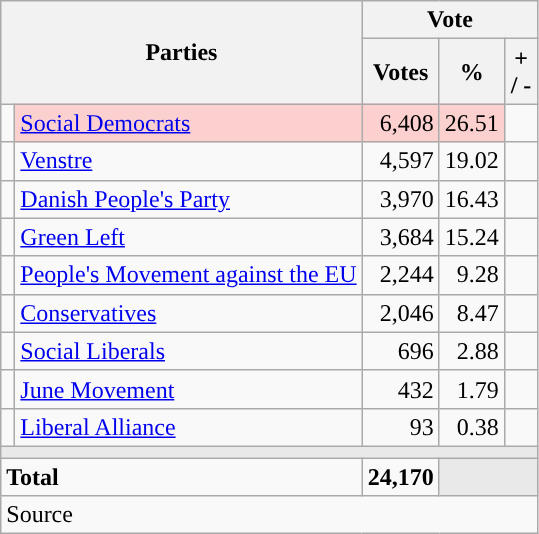<table class="wikitable" style="text-align:right;">
<tr>
<th style="text-align:centre;" rowspan="2" colspan="2" width="225">Parties</th>
<th colspan="3">Vote</th>
</tr>
<tr>
<th width="15">Votes</th>
<th width="15">%</th>
<th width="15">+ / -</th>
</tr>
<tr>
<td width="2" style="color:inherit;background:"></td>
<td bgcolor=#fbd0ce   align="left"><a href='#'>Social Democrats</a></td>
<td bgcolor=#fbd0ce>6,408</td>
<td bgcolor=#fbd0ce>26.51</td>
<td></td>
</tr>
<tr>
<td width="2" style="color:inherit;background:"></td>
<td align="left"><a href='#'>Venstre</a></td>
<td>4,597</td>
<td>19.02</td>
<td></td>
</tr>
<tr>
<td width="2" style="color:inherit;background:"></td>
<td align="left"><a href='#'>Danish People's Party</a></td>
<td>3,970</td>
<td>16.43</td>
<td></td>
</tr>
<tr>
<td width="2" style="color:inherit;background:"></td>
<td align="left"><a href='#'>Green Left</a></td>
<td>3,684</td>
<td>15.24</td>
<td></td>
</tr>
<tr>
<td width="2" style="color:inherit;background:"></td>
<td align="left"><a href='#'>People's Movement against the EU</a></td>
<td>2,244</td>
<td>9.28</td>
<td></td>
</tr>
<tr>
<td width="2" style="color:inherit;background:"></td>
<td align="left"><a href='#'>Conservatives</a></td>
<td>2,046</td>
<td>8.47</td>
<td></td>
</tr>
<tr>
<td width="2" style="color:inherit;background:"></td>
<td align="left"><a href='#'>Social Liberals</a></td>
<td>696</td>
<td>2.88</td>
<td></td>
</tr>
<tr>
<td width="2" style="color:inherit;background:"></td>
<td align="left"><a href='#'>June Movement</a></td>
<td>432</td>
<td>1.79</td>
<td></td>
</tr>
<tr>
<td width="2" style="color:inherit;background:"></td>
<td align="left"><a href='#'>Liberal Alliance</a></td>
<td>93</td>
<td>0.38</td>
<td></td>
</tr>
<tr>
<td colspan="7" bgcolor="#E9E9E9"></td>
</tr>
<tr>
<td align="left" colspan="2"><strong>Total</strong></td>
<td><strong>24,170</strong></td>
<td bgcolor="#E9E9E9" colspan="2"></td>
</tr>
<tr>
<td align="left" colspan="6">Source</td>
</tr>
</table>
